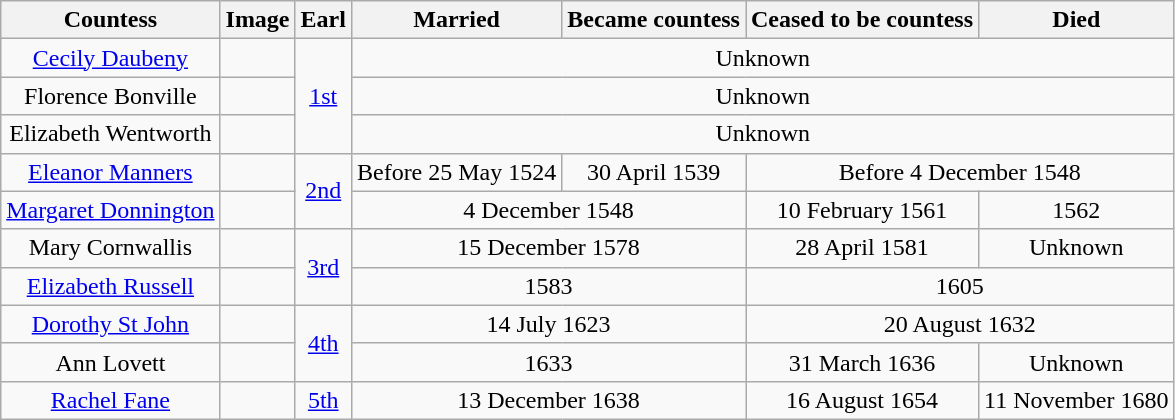<table class="wikitable" style="text-align:center">
<tr>
<th>Countess</th>
<th>Image</th>
<th>Earl</th>
<th>Married</th>
<th>Became countess</th>
<th>Ceased to be countess</th>
<th>Died</th>
</tr>
<tr>
<td><a href='#'>Cecily Daubeny</a></td>
<td></td>
<td rowspan=3><a href='#'>1st</a></td>
<td colspan=4>Unknown</td>
</tr>
<tr>
<td>Florence Bonville</td>
<td></td>
<td colspan=4>Unknown</td>
</tr>
<tr>
<td>Elizabeth Wentworth</td>
<td></td>
<td colspan=4>Unknown</td>
</tr>
<tr>
<td><a href='#'>Eleanor Manners</a></td>
<td></td>
<td rowspan=2><a href='#'>2nd</a></td>
<td>Before 25 May 1524</td>
<td>30 April 1539</td>
<td colspan=2>Before 4 December 1548</td>
</tr>
<tr>
<td><a href='#'>Margaret Donnington</a></td>
<td></td>
<td colspan=2>4 December 1548</td>
<td>10 February 1561</td>
<td>1562</td>
</tr>
<tr>
<td>Mary Cornwallis</td>
<td></td>
<td rowspan=2><a href='#'>3rd</a></td>
<td colspan=2>15 December 1578</td>
<td>28 April 1581</td>
<td>Unknown</td>
</tr>
<tr>
<td><a href='#'>Elizabeth Russell</a></td>
<td></td>
<td colspan=2>1583</td>
<td colspan=2>1605</td>
</tr>
<tr>
<td><a href='#'>Dorothy St John</a></td>
<td></td>
<td rowspan=2><a href='#'>4th</a></td>
<td colspan=2>14 July 1623</td>
<td colspan=2>20 August 1632</td>
</tr>
<tr>
<td>Ann Lovett</td>
<td></td>
<td colspan=2>1633</td>
<td>31 March 1636</td>
<td>Unknown</td>
</tr>
<tr>
<td><a href='#'>Rachel Fane</a></td>
<td></td>
<td><a href='#'>5th</a></td>
<td colspan=2>13 December 1638</td>
<td>16 August 1654</td>
<td>11 November 1680</td>
</tr>
</table>
